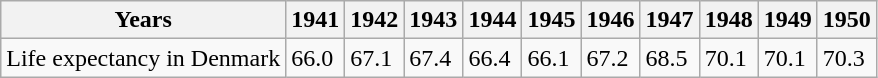<table class="wikitable">
<tr>
<th>Years</th>
<th>1941</th>
<th>1942</th>
<th>1943</th>
<th>1944</th>
<th>1945</th>
<th>1946</th>
<th>1947</th>
<th>1948</th>
<th>1949</th>
<th>1950</th>
</tr>
<tr>
<td>Life expectancy in Denmark</td>
<td>66.0</td>
<td>67.1</td>
<td>67.4</td>
<td>66.4</td>
<td>66.1</td>
<td>67.2</td>
<td>68.5</td>
<td>70.1</td>
<td>70.1</td>
<td>70.3</td>
</tr>
</table>
